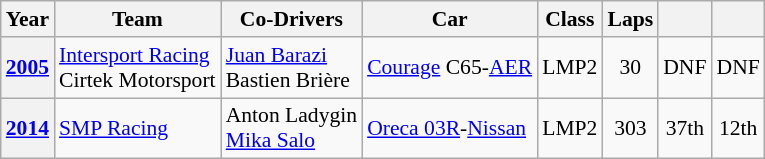<table class="wikitable" style="text-align:center; font-size:90%">
<tr>
<th>Year</th>
<th>Team</th>
<th>Co-Drivers</th>
<th>Car</th>
<th>Class</th>
<th>Laps</th>
<th></th>
<th></th>
</tr>
<tr>
<th><a href='#'>2005</a></th>
<td align="left"> <a href='#'>Intersport Racing</a><br> Cirtek Motorsport</td>
<td align="left"> <a href='#'>Juan Barazi</a><br> Bastien Brière</td>
<td align="left"><a href='#'>Courage</a> C65-<a href='#'>AER</a></td>
<td>LMP2</td>
<td>30</td>
<td>DNF</td>
<td>DNF</td>
</tr>
<tr>
<th><a href='#'>2014</a></th>
<td align="left"> <a href='#'>SMP Racing</a></td>
<td align="left"> Anton Ladygin<br> <a href='#'>Mika Salo</a></td>
<td align="left"><a href='#'>Oreca 03R</a>-<a href='#'>Nissan</a></td>
<td>LMP2</td>
<td>303</td>
<td>37th</td>
<td>12th</td>
</tr>
</table>
